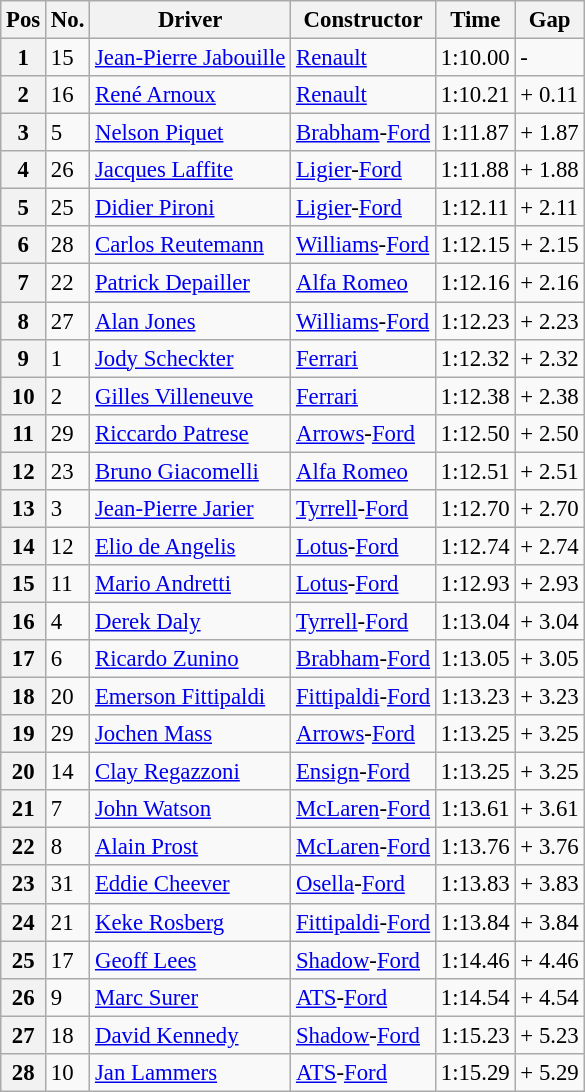<table class="wikitable sortable" style="font-size: 95%;">
<tr>
<th>Pos</th>
<th>No.</th>
<th>Driver</th>
<th>Constructor</th>
<th>Time</th>
<th>Gap</th>
</tr>
<tr>
<th>1</th>
<td>15</td>
<td> <a href='#'>Jean-Pierre Jabouille</a></td>
<td><a href='#'>Renault</a></td>
<td>1:10.00</td>
<td>-</td>
</tr>
<tr>
<th>2</th>
<td>16</td>
<td> <a href='#'>René Arnoux</a></td>
<td><a href='#'>Renault</a></td>
<td>1:10.21</td>
<td>+ 0.11</td>
</tr>
<tr>
<th>3</th>
<td>5</td>
<td> <a href='#'>Nelson Piquet</a></td>
<td><a href='#'>Brabham</a>-<a href='#'>Ford</a></td>
<td>1:11.87</td>
<td>+ 1.87</td>
</tr>
<tr>
<th>4</th>
<td>26</td>
<td> <a href='#'>Jacques Laffite</a></td>
<td><a href='#'>Ligier</a>-<a href='#'>Ford</a></td>
<td>1:11.88</td>
<td>+ 1.88</td>
</tr>
<tr>
<th>5</th>
<td>25</td>
<td> <a href='#'>Didier Pironi</a></td>
<td><a href='#'>Ligier</a>-<a href='#'>Ford</a></td>
<td>1:12.11</td>
<td>+ 2.11</td>
</tr>
<tr>
<th>6</th>
<td>28</td>
<td> <a href='#'>Carlos Reutemann</a></td>
<td><a href='#'>Williams</a>-<a href='#'>Ford</a></td>
<td>1:12.15</td>
<td>+ 2.15</td>
</tr>
<tr>
<th>7</th>
<td>22</td>
<td> <a href='#'>Patrick Depailler</a></td>
<td><a href='#'>Alfa Romeo</a></td>
<td>1:12.16</td>
<td>+ 2.16</td>
</tr>
<tr>
<th>8</th>
<td>27</td>
<td> <a href='#'>Alan Jones</a></td>
<td><a href='#'>Williams</a>-<a href='#'>Ford</a></td>
<td>1:12.23</td>
<td>+ 2.23</td>
</tr>
<tr>
<th>9</th>
<td>1</td>
<td> <a href='#'>Jody Scheckter</a></td>
<td><a href='#'>Ferrari</a></td>
<td>1:12.32</td>
<td>+ 2.32</td>
</tr>
<tr>
<th>10</th>
<td>2</td>
<td> <a href='#'>Gilles Villeneuve</a></td>
<td><a href='#'>Ferrari</a></td>
<td>1:12.38</td>
<td>+ 2.38</td>
</tr>
<tr>
<th>11</th>
<td>29</td>
<td> <a href='#'>Riccardo Patrese</a></td>
<td><a href='#'>Arrows</a>-<a href='#'>Ford</a></td>
<td>1:12.50</td>
<td>+ 2.50</td>
</tr>
<tr>
<th>12</th>
<td>23</td>
<td> <a href='#'>Bruno Giacomelli</a></td>
<td><a href='#'>Alfa Romeo</a></td>
<td>1:12.51</td>
<td>+ 2.51</td>
</tr>
<tr>
<th>13</th>
<td>3</td>
<td> <a href='#'>Jean-Pierre Jarier</a></td>
<td><a href='#'>Tyrrell</a>-<a href='#'>Ford</a></td>
<td>1:12.70</td>
<td>+ 2.70</td>
</tr>
<tr>
<th>14</th>
<td>12</td>
<td> <a href='#'>Elio de Angelis</a></td>
<td><a href='#'>Lotus</a>-<a href='#'>Ford</a></td>
<td>1:12.74</td>
<td>+ 2.74</td>
</tr>
<tr>
<th>15</th>
<td>11</td>
<td> <a href='#'>Mario Andretti</a></td>
<td><a href='#'>Lotus</a>-<a href='#'>Ford</a></td>
<td>1:12.93</td>
<td>+ 2.93</td>
</tr>
<tr>
<th>16</th>
<td>4</td>
<td> <a href='#'>Derek Daly</a></td>
<td><a href='#'>Tyrrell</a>-<a href='#'>Ford</a></td>
<td>1:13.04</td>
<td>+ 3.04</td>
</tr>
<tr>
<th>17</th>
<td>6</td>
<td> <a href='#'>Ricardo Zunino</a></td>
<td><a href='#'>Brabham</a>-<a href='#'>Ford</a></td>
<td>1:13.05</td>
<td>+ 3.05</td>
</tr>
<tr>
<th>18</th>
<td>20</td>
<td> <a href='#'>Emerson Fittipaldi</a></td>
<td><a href='#'>Fittipaldi</a>-<a href='#'>Ford</a></td>
<td>1:13.23</td>
<td>+ 3.23</td>
</tr>
<tr>
<th>19</th>
<td>29</td>
<td> <a href='#'>Jochen Mass</a></td>
<td><a href='#'>Arrows</a>-<a href='#'>Ford</a></td>
<td>1:13.25</td>
<td>+ 3.25</td>
</tr>
<tr>
<th>20</th>
<td>14</td>
<td> <a href='#'>Clay Regazzoni</a></td>
<td><a href='#'>Ensign</a>-<a href='#'>Ford</a></td>
<td>1:13.25</td>
<td>+ 3.25</td>
</tr>
<tr>
<th>21</th>
<td>7</td>
<td> <a href='#'>John Watson</a></td>
<td><a href='#'>McLaren</a>-<a href='#'>Ford</a></td>
<td>1:13.61</td>
<td>+ 3.61</td>
</tr>
<tr>
<th>22</th>
<td>8</td>
<td> <a href='#'>Alain Prost</a></td>
<td><a href='#'>McLaren</a>-<a href='#'>Ford</a></td>
<td>1:13.76</td>
<td>+ 3.76</td>
</tr>
<tr>
<th>23</th>
<td>31</td>
<td> <a href='#'>Eddie Cheever</a></td>
<td><a href='#'>Osella</a>-<a href='#'>Ford</a></td>
<td>1:13.83</td>
<td>+ 3.83</td>
</tr>
<tr>
<th>24</th>
<td>21</td>
<td> <a href='#'>Keke Rosberg</a></td>
<td><a href='#'>Fittipaldi</a>-<a href='#'>Ford</a></td>
<td>1:13.84</td>
<td>+ 3.84</td>
</tr>
<tr>
<th>25</th>
<td>17</td>
<td> <a href='#'>Geoff Lees</a></td>
<td><a href='#'>Shadow</a>-<a href='#'>Ford</a></td>
<td>1:14.46</td>
<td>+ 4.46</td>
</tr>
<tr>
<th>26</th>
<td>9</td>
<td> <a href='#'>Marc Surer</a></td>
<td><a href='#'>ATS</a>-<a href='#'>Ford</a></td>
<td>1:14.54</td>
<td>+ 4.54</td>
</tr>
<tr>
<th>27</th>
<td>18</td>
<td> <a href='#'>David Kennedy</a></td>
<td><a href='#'>Shadow</a>-<a href='#'>Ford</a></td>
<td>1:15.23</td>
<td>+ 5.23</td>
</tr>
<tr>
<th>28</th>
<td>10</td>
<td> <a href='#'>Jan Lammers</a></td>
<td><a href='#'>ATS</a>-<a href='#'>Ford</a></td>
<td>1:15.29</td>
<td>+ 5.29</td>
</tr>
</table>
